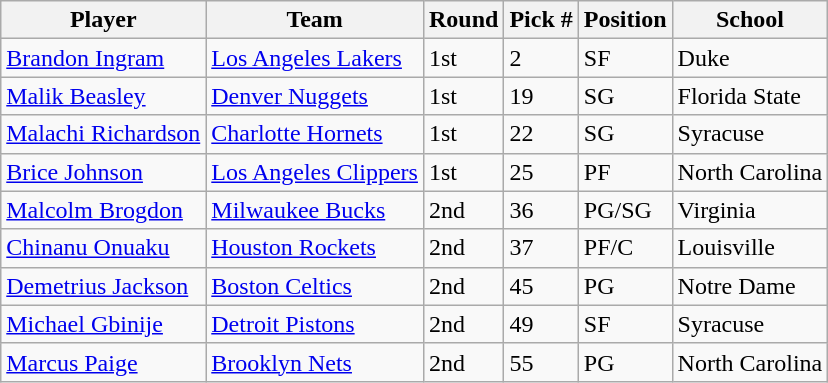<table class="wikitable">
<tr>
<th>Player</th>
<th>Team</th>
<th>Round</th>
<th>Pick #</th>
<th>Position</th>
<th>School</th>
</tr>
<tr>
<td><a href='#'>Brandon Ingram</a></td>
<td><a href='#'>Los Angeles Lakers</a></td>
<td>1st</td>
<td>2</td>
<td>SF</td>
<td>Duke</td>
</tr>
<tr>
<td><a href='#'>Malik Beasley</a></td>
<td><a href='#'>Denver Nuggets</a></td>
<td>1st</td>
<td>19</td>
<td>SG</td>
<td>Florida State</td>
</tr>
<tr>
<td><a href='#'>Malachi Richardson</a></td>
<td><a href='#'>Charlotte Hornets</a></td>
<td>1st</td>
<td>22</td>
<td>SG</td>
<td>Syracuse</td>
</tr>
<tr>
<td><a href='#'>Brice Johnson</a></td>
<td><a href='#'>Los Angeles Clippers</a></td>
<td>1st</td>
<td>25</td>
<td>PF</td>
<td>North Carolina</td>
</tr>
<tr>
<td><a href='#'>Malcolm Brogdon</a></td>
<td><a href='#'>Milwaukee Bucks</a></td>
<td>2nd</td>
<td>36</td>
<td>PG/SG</td>
<td>Virginia</td>
</tr>
<tr>
<td><a href='#'>Chinanu Onuaku</a></td>
<td><a href='#'>Houston Rockets</a></td>
<td>2nd</td>
<td>37</td>
<td>PF/C</td>
<td>Louisville</td>
</tr>
<tr>
<td><a href='#'>Demetrius Jackson</a></td>
<td><a href='#'>Boston Celtics</a></td>
<td>2nd</td>
<td>45</td>
<td>PG</td>
<td>Notre Dame</td>
</tr>
<tr>
<td><a href='#'>Michael Gbinije</a></td>
<td><a href='#'>Detroit Pistons</a></td>
<td>2nd</td>
<td>49</td>
<td>SF</td>
<td>Syracuse</td>
</tr>
<tr>
<td><a href='#'>Marcus Paige</a></td>
<td><a href='#'>Brooklyn Nets</a></td>
<td>2nd</td>
<td>55</td>
<td>PG</td>
<td>North Carolina</td>
</tr>
</table>
